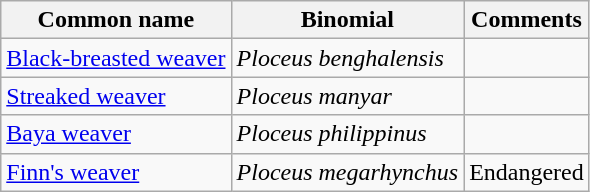<table class="wikitable">
<tr>
<th>Common name</th>
<th>Binomial</th>
<th>Comments</th>
</tr>
<tr>
<td><a href='#'>Black-breasted weaver</a></td>
<td><em>Ploceus benghalensis</em></td>
<td></td>
</tr>
<tr>
<td><a href='#'>Streaked weaver</a></td>
<td><em>Ploceus manyar</em></td>
<td></td>
</tr>
<tr>
<td><a href='#'>Baya weaver</a></td>
<td><em>Ploceus philippinus</em></td>
<td></td>
</tr>
<tr>
<td><a href='#'>Finn's weaver</a></td>
<td><em>Ploceus megarhynchus</em></td>
<td>Endangered</td>
</tr>
</table>
